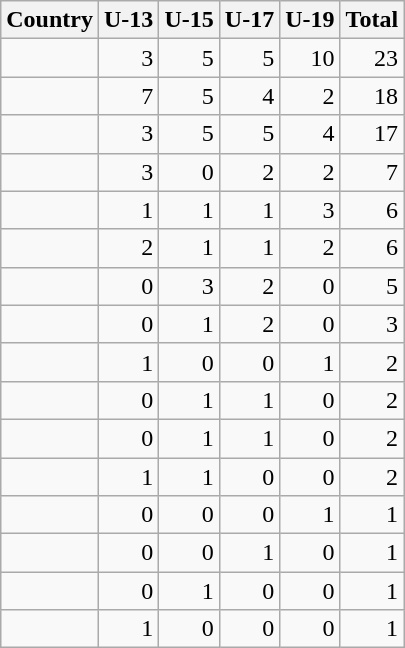<table class="sortable wikitable">
<tr>
<th>Country</th>
<th>U-13</th>
<th>U-15</th>
<th>U-17</th>
<th>U-19</th>
<th>Total</th>
</tr>
<tr>
<td></td>
<td align="right">3</td>
<td align="right">5</td>
<td align="right">5</td>
<td align="right">10</td>
<td align="right">23</td>
</tr>
<tr>
<td></td>
<td align="right">7</td>
<td align="right">5</td>
<td align="right">4</td>
<td align="right">2</td>
<td align="right">18</td>
</tr>
<tr>
<td></td>
<td align="right">3</td>
<td align="right">5</td>
<td align="right">5</td>
<td align="right">4</td>
<td align="right">17</td>
</tr>
<tr>
<td></td>
<td align="right">3</td>
<td align="right">0</td>
<td align="right">2</td>
<td align="right">2</td>
<td align="right">7</td>
</tr>
<tr>
<td></td>
<td align="right">1</td>
<td align="right">1</td>
<td align="right">1</td>
<td align="right">3</td>
<td align="right">6</td>
</tr>
<tr>
<td></td>
<td align="right">2</td>
<td align="right">1</td>
<td align="right">1</td>
<td align="right">2</td>
<td align="right">6</td>
</tr>
<tr>
<td></td>
<td align="right">0</td>
<td align="right">3</td>
<td align="right">2</td>
<td align="right">0</td>
<td align="right">5</td>
</tr>
<tr>
<td></td>
<td align="right">0</td>
<td align="right">1</td>
<td align="right">2</td>
<td align="right">0</td>
<td align="right">3</td>
</tr>
<tr>
<td></td>
<td align="right">1</td>
<td align="right">0</td>
<td align="right">0</td>
<td align="right">1</td>
<td align="right">2</td>
</tr>
<tr>
<td></td>
<td align="right">0</td>
<td align="right">1</td>
<td align="right">1</td>
<td align="right">0</td>
<td align="right">2</td>
</tr>
<tr>
<td></td>
<td align="right">0</td>
<td align="right">1</td>
<td align="right">1</td>
<td align="right">0</td>
<td align="right">2</td>
</tr>
<tr>
<td></td>
<td align="right">1</td>
<td align="right">1</td>
<td align="right">0</td>
<td align="right">0</td>
<td align="right">2</td>
</tr>
<tr>
<td></td>
<td align="right">0</td>
<td align="right">0</td>
<td align="right">0</td>
<td align="right">1</td>
<td align="right">1</td>
</tr>
<tr>
<td></td>
<td align="right">0</td>
<td align="right">0</td>
<td align="right">1</td>
<td align="right">0</td>
<td align="right">1</td>
</tr>
<tr>
<td></td>
<td align="right">0</td>
<td align="right">1</td>
<td align="right">0</td>
<td align="right">0</td>
<td align="right">1</td>
</tr>
<tr>
<td></td>
<td align="right">1</td>
<td align="right">0</td>
<td align="right">0</td>
<td align="right">0</td>
<td align="right">1</td>
</tr>
</table>
